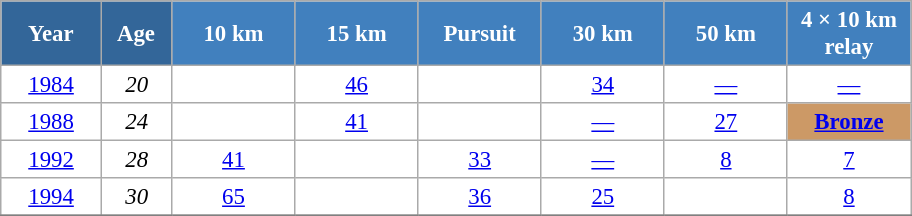<table class="wikitable" style="font-size:95%; text-align:center; border:grey solid 1px; border-collapse:collapse; background:#ffffff;">
<tr>
<th style="background-color:#369; color:white; width:60px;"> Year </th>
<th style="background-color:#369; color:white; width:40px;"> Age </th>
<th style="background-color:#4180be; color:white; width:75px;"> 10 km </th>
<th style="background-color:#4180be; color:white; width:75px;"> 15 km </th>
<th style="background-color:#4180be; color:white; width:75px;"> Pursuit </th>
<th style="background-color:#4180be; color:white; width:75px;"> 30 km </th>
<th style="background-color:#4180be; color:white; width:75px;"> 50 km </th>
<th style="background-color:#4180be; color:white; width:75px;"> 4 × 10 km <br> relay </th>
</tr>
<tr>
<td><a href='#'>1984</a></td>
<td><em>20</em></td>
<td></td>
<td><a href='#'>46</a></td>
<td></td>
<td><a href='#'>34</a></td>
<td><a href='#'>—</a></td>
<td><a href='#'>—</a></td>
</tr>
<tr>
<td><a href='#'>1988</a></td>
<td><em>24</em></td>
<td></td>
<td><a href='#'>41</a></td>
<td></td>
<td><a href='#'>—</a></td>
<td><a href='#'>27</a></td>
<td bgcolor="cc9966"><a href='#'><strong>Bronze</strong></a></td>
</tr>
<tr>
<td><a href='#'>1992</a></td>
<td><em>28</em></td>
<td><a href='#'>41</a></td>
<td></td>
<td><a href='#'>33</a></td>
<td><a href='#'>—</a></td>
<td><a href='#'>8</a></td>
<td><a href='#'>7</a></td>
</tr>
<tr>
<td><a href='#'>1994</a></td>
<td><em>30</em></td>
<td><a href='#'>65</a></td>
<td></td>
<td><a href='#'>36</a></td>
<td><a href='#'>25</a></td>
<td><a href='#'></a></td>
<td><a href='#'>8</a></td>
</tr>
<tr>
</tr>
</table>
